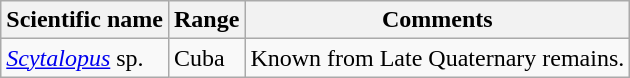<table class="wikitable sortable">
<tr>
<th>Scientific name</th>
<th>Range</th>
<th class="unsortable">Comments</th>
</tr>
<tr>
<td><em><a href='#'>Scytalopus</a></em> sp.</td>
<td>Cuba</td>
<td>Known from Late Quaternary remains.</td>
</tr>
</table>
